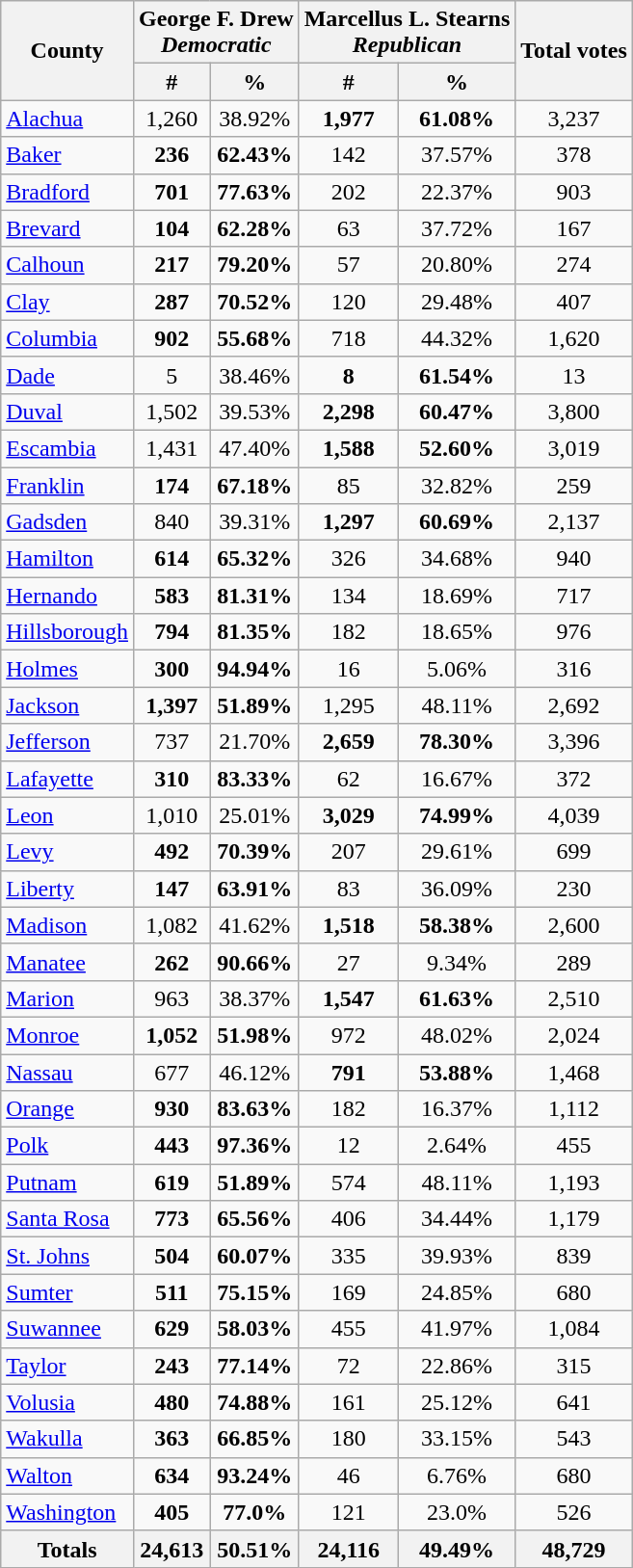<table class="wikitable sortable">
<tr>
<th rowspan="2">County</th>
<th colspan="2" style="text-align: center;" >George F. Drew <br><em>Democratic</em></th>
<th colspan="2" style="text-align: center;" >Marcellus L. Stearns <br> <em>Republican</em></th>
<th rowspan="2">Total votes</th>
</tr>
<tr>
<th colspan="1" style="text-align: center;" >#</th>
<th colspan="1" style="text-align: center;" >%</th>
<th colspan="1" style="text-align: center;" >#</th>
<th colspan="1" style="text-align: center;" >%</th>
</tr>
<tr>
<td><a href='#'>Alachua</a></td>
<td align="center">1,260</td>
<td align="center">38.92%</td>
<td align="center"><strong>1,977</strong></td>
<td align="center"><strong>61.08%</strong></td>
<td align="center">3,237</td>
</tr>
<tr>
<td><a href='#'>Baker</a></td>
<td align="center"><strong>236</strong></td>
<td align="center"><strong>62.43%</strong></td>
<td align="center">142</td>
<td align="center">37.57%</td>
<td align="center">378</td>
</tr>
<tr>
<td><a href='#'>Bradford</a></td>
<td align="center"><strong>701</strong></td>
<td align="center"><strong>77.63%</strong></td>
<td align="center">202</td>
<td align="center">22.37%</td>
<td align="center">903</td>
</tr>
<tr>
<td><a href='#'>Brevard</a></td>
<td align="center"><strong>104</strong></td>
<td align="center"><strong>62.28%</strong></td>
<td align="center">63</td>
<td align="center">37.72%</td>
<td align="center">167</td>
</tr>
<tr>
<td><a href='#'>Calhoun</a></td>
<td align="center"><strong>217</strong></td>
<td align="center"><strong>79.20%</strong></td>
<td align="center">57</td>
<td align="center">20.80%</td>
<td align="center">274</td>
</tr>
<tr>
<td><a href='#'>Clay</a></td>
<td align="center"><strong>287</strong></td>
<td align="center"><strong>70.52%</strong></td>
<td align="center">120</td>
<td align="center">29.48%</td>
<td align="center">407</td>
</tr>
<tr>
<td><a href='#'>Columbia</a></td>
<td align="center"><strong>902</strong></td>
<td align="center"><strong>55.68%</strong></td>
<td align="center">718</td>
<td align="center">44.32%</td>
<td align="center">1,620</td>
</tr>
<tr>
<td><a href='#'>Dade</a></td>
<td align="center">5</td>
<td align="center">38.46%</td>
<td align="center"><strong>8</strong></td>
<td align="center"><strong>61.54%</strong></td>
<td align="center">13</td>
</tr>
<tr>
<td><a href='#'>Duval</a></td>
<td align="center">1,502</td>
<td align="center">39.53%</td>
<td align="center"><strong>2,298</strong></td>
<td align="center"><strong>60.47%</strong></td>
<td align="center">3,800</td>
</tr>
<tr>
<td><a href='#'>Escambia</a></td>
<td align="center">1,431</td>
<td align="center">47.40%</td>
<td align="center"><strong>1,588</strong></td>
<td align="center"><strong>52.60%</strong></td>
<td align="center">3,019</td>
</tr>
<tr>
<td><a href='#'>Franklin</a></td>
<td align="center"><strong>174</strong></td>
<td align="center"><strong>67.18%</strong></td>
<td align="center">85</td>
<td align="center">32.82%</td>
<td align="center">259</td>
</tr>
<tr>
<td><a href='#'>Gadsden</a></td>
<td align="center">840</td>
<td align="center">39.31%</td>
<td align="center"><strong>1,297</strong></td>
<td align="center"><strong>60.69%</strong></td>
<td align="center">2,137</td>
</tr>
<tr>
<td><a href='#'>Hamilton</a></td>
<td align="center"><strong>614</strong></td>
<td align="center"><strong>65.32%</strong></td>
<td align="center">326</td>
<td align="center">34.68%</td>
<td align="center">940</td>
</tr>
<tr>
<td><a href='#'>Hernando</a></td>
<td align="center"><strong>583</strong></td>
<td align="center"><strong>81.31%</strong></td>
<td align="center">134</td>
<td align="center">18.69%</td>
<td align="center">717</td>
</tr>
<tr>
<td><a href='#'>Hillsborough</a></td>
<td align="center"><strong>794</strong></td>
<td align="center"><strong>81.35%</strong></td>
<td align="center">182</td>
<td align="center">18.65%</td>
<td align="center">976</td>
</tr>
<tr>
<td><a href='#'>Holmes</a></td>
<td align="center"><strong>300</strong></td>
<td align="center"><strong>94.94%</strong></td>
<td align="center">16</td>
<td align="center">5.06%</td>
<td align="center">316</td>
</tr>
<tr>
<td><a href='#'>Jackson</a></td>
<td align="center"><strong>1,397</strong></td>
<td align="center"><strong>51.89%</strong></td>
<td align="center">1,295</td>
<td align="center">48.11%</td>
<td align="center">2,692</td>
</tr>
<tr>
<td><a href='#'>Jefferson</a></td>
<td align="center">737</td>
<td align="center">21.70%</td>
<td align="center"><strong>2,659</strong></td>
<td align="center"><strong>78.30%</strong></td>
<td align="center">3,396</td>
</tr>
<tr>
<td><a href='#'>Lafayette</a></td>
<td align="center"><strong>310</strong></td>
<td align="center"><strong>83.33%</strong></td>
<td align="center">62</td>
<td align="center">16.67%</td>
<td align="center">372</td>
</tr>
<tr>
<td><a href='#'>Leon</a></td>
<td align="center">1,010</td>
<td align="center">25.01%</td>
<td align="center"><strong>3,029</strong></td>
<td align="center"><strong>74.99%</strong></td>
<td align="center">4,039</td>
</tr>
<tr>
<td><a href='#'>Levy</a></td>
<td align="center"><strong>492</strong></td>
<td align="center"><strong>70.39%</strong></td>
<td align="center">207</td>
<td align="center">29.61%</td>
<td align="center">699</td>
</tr>
<tr>
<td><a href='#'>Liberty</a></td>
<td align="center"><strong>147</strong></td>
<td align="center"><strong>63.91%</strong></td>
<td align="center">83</td>
<td align="center">36.09%</td>
<td align="center">230</td>
</tr>
<tr>
<td><a href='#'>Madison</a></td>
<td align="center">1,082</td>
<td align="center">41.62%</td>
<td align="center"><strong>1,518</strong></td>
<td align="center"><strong>58.38%</strong></td>
<td align="center">2,600</td>
</tr>
<tr>
<td><a href='#'>Manatee</a></td>
<td align="center"><strong>262</strong></td>
<td align="center"><strong>90.66%</strong></td>
<td align="center">27</td>
<td align="center">9.34%</td>
<td align="center">289</td>
</tr>
<tr>
<td><a href='#'>Marion</a></td>
<td align="center">963</td>
<td align="center">38.37%</td>
<td align="center"><strong>1,547</strong></td>
<td align="center"><strong>61.63%</strong></td>
<td align="center">2,510</td>
</tr>
<tr>
<td><a href='#'>Monroe</a></td>
<td align="center"><strong>1,052</strong></td>
<td align="center"><strong>51.98%</strong></td>
<td align="center">972</td>
<td align="center">48.02%</td>
<td align="center">2,024</td>
</tr>
<tr>
<td><a href='#'>Nassau</a></td>
<td align="center">677</td>
<td align="center">46.12%</td>
<td align="center"><strong>791</strong></td>
<td align="center"><strong>53.88%</strong></td>
<td align="center">1,468</td>
</tr>
<tr>
<td><a href='#'>Orange</a></td>
<td align="center"><strong>930</strong></td>
<td align="center"><strong>83.63%</strong></td>
<td align="center">182</td>
<td align="center">16.37%</td>
<td align="center">1,112</td>
</tr>
<tr>
<td><a href='#'>Polk</a></td>
<td align="center"><strong>443</strong></td>
<td align="center"><strong>97.36%</strong></td>
<td align="center">12</td>
<td align="center">2.64%</td>
<td align="center">455</td>
</tr>
<tr>
<td><a href='#'>Putnam</a></td>
<td align="center"><strong>619</strong></td>
<td align="center"><strong>51.89%</strong></td>
<td align="center">574</td>
<td align="center">48.11%</td>
<td align="center">1,193</td>
</tr>
<tr>
<td><a href='#'>Santa Rosa</a></td>
<td align="center"><strong>773</strong></td>
<td align="center"><strong>65.56%</strong></td>
<td align="center">406</td>
<td align="center">34.44%</td>
<td align="center">1,179</td>
</tr>
<tr>
<td><a href='#'>St. Johns</a></td>
<td align="center"><strong>504</strong></td>
<td align="center"><strong>60.07%</strong></td>
<td align="center">335</td>
<td align="center">39.93%</td>
<td align="center">839</td>
</tr>
<tr>
<td><a href='#'>Sumter</a></td>
<td align="center"><strong>511</strong></td>
<td align="center"><strong>75.15%</strong></td>
<td align="center">169</td>
<td align="center">24.85%</td>
<td align="center">680</td>
</tr>
<tr>
<td><a href='#'>Suwannee</a></td>
<td align="center"><strong>629</strong></td>
<td align="center"><strong>58.03%</strong></td>
<td align="center">455</td>
<td align="center">41.97%</td>
<td align="center">1,084</td>
</tr>
<tr>
<td><a href='#'>Taylor</a></td>
<td align="center"><strong>243</strong></td>
<td align="center"><strong>77.14%</strong></td>
<td align="center">72</td>
<td align="center">22.86%</td>
<td align="center">315</td>
</tr>
<tr>
<td><a href='#'>Volusia</a></td>
<td align="center"><strong>480</strong></td>
<td align="center"><strong>74.88%</strong></td>
<td align="center">161</td>
<td align="center">25.12%</td>
<td align="center">641</td>
</tr>
<tr>
<td><a href='#'>Wakulla</a></td>
<td align="center"><strong>363</strong></td>
<td align="center"><strong>66.85%</strong></td>
<td align="center">180</td>
<td align="center">33.15%</td>
<td align="center">543</td>
</tr>
<tr>
<td><a href='#'>Walton</a></td>
<td align="center"><strong>634</strong></td>
<td align="center"><strong>93.24%</strong></td>
<td align="center">46</td>
<td align="center">6.76%</td>
<td align="center">680</td>
</tr>
<tr>
<td><a href='#'>Washington</a></td>
<td align="center"><strong>405</strong></td>
<td align="center"><strong>77.0%</strong></td>
<td align="center">121</td>
<td align="center">23.0%</td>
<td align="center">526</td>
</tr>
<tr>
<th>Totals</th>
<th>24,613</th>
<th>50.51%</th>
<th>24,116</th>
<th>49.49%</th>
<th>48,729</th>
</tr>
</table>
